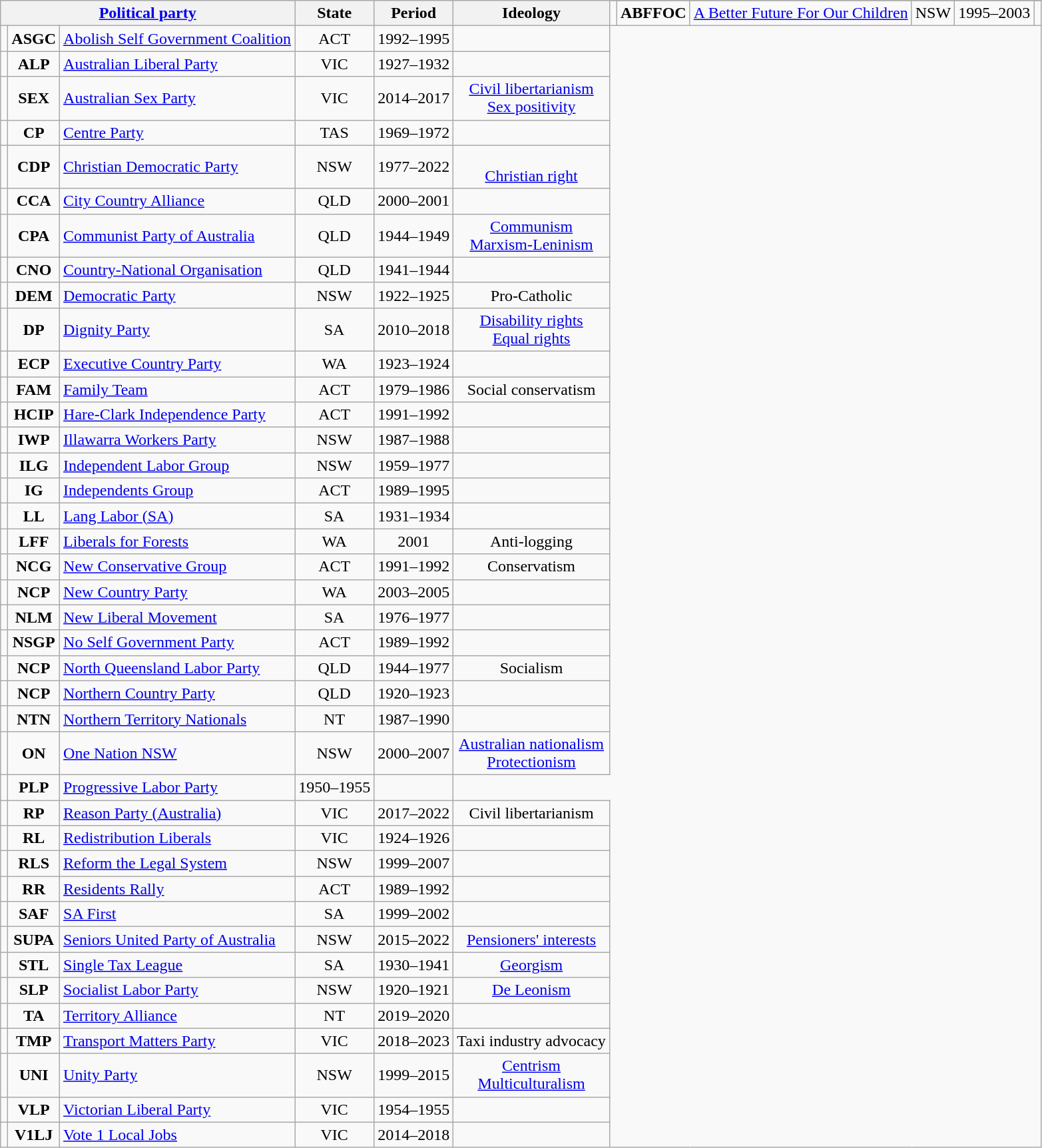<table class="wikitable sortable" style="text-align:center">
<tr>
<th colspan="3" rowspan="2"><a href='#'>Political party</a></th>
<th rowspan="2">State</th>
<th rowspan="2">Period</th>
<th rowspan="2">Ideology</th>
</tr>
<tr>
<td></td>
<td><strong>ABFFOC</strong></td>
<td style="text-align:left;"><a href='#'>A Better Future For Our Children</a></td>
<td>NSW</td>
<td>1995–2003</td>
<td></td>
</tr>
<tr>
<td></td>
<td><strong>ASGC</strong></td>
<td style="text-align:left;"><a href='#'>Abolish Self Government Coalition</a></td>
<td>ACT</td>
<td>1992–1995</td>
<td></td>
</tr>
<tr>
<td></td>
<td><strong>ALP</strong></td>
<td style="text-align:left;"><a href='#'>Australian Liberal Party</a></td>
<td>VIC</td>
<td>1927–1932</td>
<td></td>
</tr>
<tr>
<td></td>
<td><strong>SEX</strong></td>
<td style="text-align:left;"><a href='#'>Australian Sex Party</a></td>
<td>VIC</td>
<td>2014–2017</td>
<td><a href='#'>Civil libertarianism</a><br><a href='#'>Sex positivity</a></td>
</tr>
<tr>
<td></td>
<td><strong>CP</strong></td>
<td style="text-align:left;"><a href='#'>Centre Party</a></td>
<td>TAS</td>
<td>1969–1972</td>
<td></td>
</tr>
<tr>
<td></td>
<td><strong>CDP</strong></td>
<td style="text-align:left;"><a href='#'>Christian Democratic Party</a></td>
<td>NSW</td>
<td>1977–2022</td>
<td><br><a href='#'>Christian right</a><br></td>
</tr>
<tr>
<td></td>
<td><strong>CCA</strong></td>
<td style="text-align:left;"><a href='#'>City Country Alliance</a></td>
<td>QLD</td>
<td>2000–2001</td>
<td></td>
</tr>
<tr>
<td></td>
<td><strong>CPA</strong></td>
<td style="text-align:left;"><a href='#'>Communist Party of Australia</a></td>
<td>QLD</td>
<td>1944–1949</td>
<td><a href='#'>Communism</a><br><a href='#'>Marxism-Leninism</a></td>
</tr>
<tr>
<td></td>
<td><strong>CNO</strong></td>
<td style="text-align:left;"><a href='#'>Country-National Organisation</a></td>
<td>QLD</td>
<td>1941–1944</td>
<td></td>
</tr>
<tr>
<td></td>
<td><strong>DEM</strong></td>
<td style="text-align:left;"><a href='#'>Democratic Party</a></td>
<td>NSW</td>
<td>1922–1925</td>
<td>Pro-Catholic</td>
</tr>
<tr>
<td></td>
<td><strong>DP</strong></td>
<td style="text-align:left;"><a href='#'>Dignity Party</a></td>
<td>SA</td>
<td>2010–2018</td>
<td><a href='#'>Disability rights</a><br><a href='#'>Equal rights</a></td>
</tr>
<tr>
<td></td>
<td><strong>ECP</strong></td>
<td style="text-align:left;"><a href='#'>Executive Country Party</a></td>
<td>WA</td>
<td>1923–1924</td>
<td></td>
</tr>
<tr>
<td></td>
<td><strong>FAM</strong></td>
<td style="text-align:left;"><a href='#'>Family Team</a></td>
<td>ACT</td>
<td>1979–1986</td>
<td>Social conservatism</td>
</tr>
<tr>
<td></td>
<td><strong>HCIP</strong></td>
<td style="text-align:left;"><a href='#'>Hare-Clark Independence Party</a></td>
<td>ACT</td>
<td>1991–1992</td>
<td></td>
</tr>
<tr>
<td></td>
<td><strong>IWP</strong></td>
<td style="text-align:left;"><a href='#'>Illawarra Workers Party</a></td>
<td>NSW</td>
<td>1987–1988</td>
<td></td>
</tr>
<tr>
<td></td>
<td><strong>ILG</strong></td>
<td style="text-align:left;"><a href='#'>Independent Labor Group</a></td>
<td>NSW</td>
<td>1959–1977</td>
<td></td>
</tr>
<tr>
<td></td>
<td><strong>IG</strong></td>
<td style="text-align:left;"><a href='#'>Independents Group</a></td>
<td>ACT</td>
<td>1989–1995</td>
<td></td>
</tr>
<tr>
<td></td>
<td><strong>LL</strong></td>
<td style="text-align:left;"><a href='#'>Lang Labor (SA)</a></td>
<td>SA</td>
<td>1931–1934</td>
<td></td>
</tr>
<tr>
<td></td>
<td><strong>LFF</strong></td>
<td style="text-align:left;"><a href='#'>Liberals for Forests</a></td>
<td>WA</td>
<td>2001</td>
<td>Anti-logging</td>
</tr>
<tr>
<td></td>
<td><strong>NCG</strong></td>
<td style="text-align:left;"><a href='#'>New Conservative Group</a></td>
<td>ACT</td>
<td>1991–1992</td>
<td>Conservatism</td>
</tr>
<tr>
<td></td>
<td><strong>NCP</strong></td>
<td style="text-align:left;"><a href='#'>New Country Party</a></td>
<td>WA</td>
<td>2003–2005</td>
<td></td>
</tr>
<tr>
<td></td>
<td><strong>NLM</strong></td>
<td style="text-align:left;"><a href='#'>New Liberal Movement</a></td>
<td>SA</td>
<td>1976–1977</td>
<td></td>
</tr>
<tr>
<td></td>
<td><strong>NSGP</strong></td>
<td style="text-align:left;"><a href='#'>No Self Government Party</a></td>
<td>ACT</td>
<td>1989–1992</td>
<td></td>
</tr>
<tr>
<td></td>
<td><strong>NCP</strong></td>
<td style="text-align:left;"><a href='#'>North Queensland Labor Party</a></td>
<td>QLD</td>
<td>1944–1977</td>
<td>Socialism</td>
</tr>
<tr>
<td></td>
<td><strong>NCP</strong></td>
<td style="text-align:left;"><a href='#'>Northern Country Party</a></td>
<td>QLD</td>
<td>1920–1923</td>
<td></td>
</tr>
<tr>
<td></td>
<td><strong>NTN</strong></td>
<td style="text-align:left;"><a href='#'>Northern Territory Nationals</a></td>
<td>NT</td>
<td>1987–1990</td>
<td></td>
</tr>
<tr>
<td></td>
<td><strong>ON</strong></td>
<td style="text-align:left;"><a href='#'>One Nation NSW</a></td>
<td>NSW</td>
<td>2000–2007</td>
<td><a href='#'>Australian nationalism</a><br><a href='#'>Protectionism</a></td>
</tr>
<tr>
<td></td>
<td><strong>PLP</strong></td>
<td style="text-align:left;"><a href='#'>Progressive Labor Party</a></td>
<td>1950–1955</td>
<td></td>
</tr>
<tr>
<td></td>
<td><strong>RP</strong></td>
<td style="text-align:left;"><a href='#'>Reason Party (Australia)</a></td>
<td>VIC</td>
<td>2017–2022</td>
<td>Civil libertarianism</td>
</tr>
<tr>
<td></td>
<td><strong>RL</strong></td>
<td style="text-align:left;"><a href='#'>Redistribution Liberals</a></td>
<td>VIC</td>
<td>1924–1926</td>
<td></td>
</tr>
<tr>
<td></td>
<td><strong>RLS</strong></td>
<td style="text-align:left;"><a href='#'>Reform the Legal System</a></td>
<td>NSW</td>
<td>1999–2007</td>
<td></td>
</tr>
<tr>
<td></td>
<td><strong>RR</strong></td>
<td style="text-align:left;"><a href='#'>Residents Rally</a></td>
<td>ACT</td>
<td>1989–1992</td>
<td></td>
</tr>
<tr>
<td></td>
<td><strong>SAF</strong></td>
<td style="text-align:left;"><a href='#'>SA First</a></td>
<td>SA</td>
<td>1999–2002</td>
<td></td>
</tr>
<tr>
<td></td>
<td><strong>SUPA</strong></td>
<td style="text-align:left;"><a href='#'>Seniors United Party of Australia</a></td>
<td>NSW</td>
<td>2015–2022</td>
<td><a href='#'>Pensioners' interests</a></td>
</tr>
<tr>
<td></td>
<td><strong>STL</strong></td>
<td style="text-align:left;"><a href='#'>Single Tax League</a></td>
<td>SA</td>
<td>1930–1941</td>
<td><a href='#'>Georgism</a></td>
</tr>
<tr>
<td></td>
<td><strong>SLP</strong></td>
<td style="text-align:left;"><a href='#'>Socialist Labor Party</a></td>
<td>NSW</td>
<td>1920–1921</td>
<td><a href='#'>De Leonism</a></td>
</tr>
<tr>
<td></td>
<td><strong>TA</strong></td>
<td style="text-align:left;"><a href='#'>Territory Alliance</a></td>
<td>NT</td>
<td>2019–2020</td>
<td></td>
</tr>
<tr>
<td></td>
<td><strong>TMP</strong></td>
<td style="text-align:left;"><a href='#'>Transport Matters Party</a></td>
<td>VIC</td>
<td>2018–2023</td>
<td>Taxi industry advocacy</td>
</tr>
<tr>
<td></td>
<td><strong>UNI</strong></td>
<td style="text-align:left;"><a href='#'>Unity Party</a></td>
<td>NSW</td>
<td>1999–2015</td>
<td><a href='#'>Centrism</a><br><a href='#'>Multiculturalism</a></td>
</tr>
<tr>
<td></td>
<td><strong>VLP</strong></td>
<td style="text-align:left;"><a href='#'>Victorian Liberal Party</a></td>
<td>VIC</td>
<td>1954–1955</td>
<td></td>
</tr>
<tr>
<td></td>
<td><strong>V1LJ</strong></td>
<td style="text-align:left;"><a href='#'>Vote 1 Local Jobs</a></td>
<td>VIC</td>
<td>2014–2018</td>
<td></td>
</tr>
</table>
